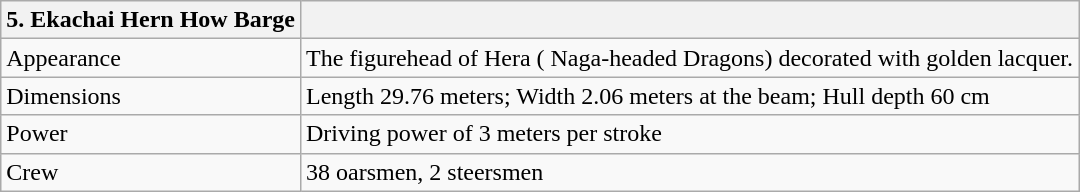<table class="wikitable">
<tr>
<th>5. Ekachai Hern How Barge</th>
<th><br></th>
</tr>
<tr>
<td>Appearance</td>
<td>The figurehead of Hera ( Naga-headed Dragons) decorated with golden lacquer.</td>
</tr>
<tr>
<td>Dimensions</td>
<td>Length 29.76 meters; Width 2.06 meters at the beam; Hull depth 60 cm</td>
</tr>
<tr>
<td>Power</td>
<td>Driving power of 3 meters per stroke</td>
</tr>
<tr>
<td>Crew</td>
<td>38 oarsmen, 2 steersmen</td>
</tr>
</table>
